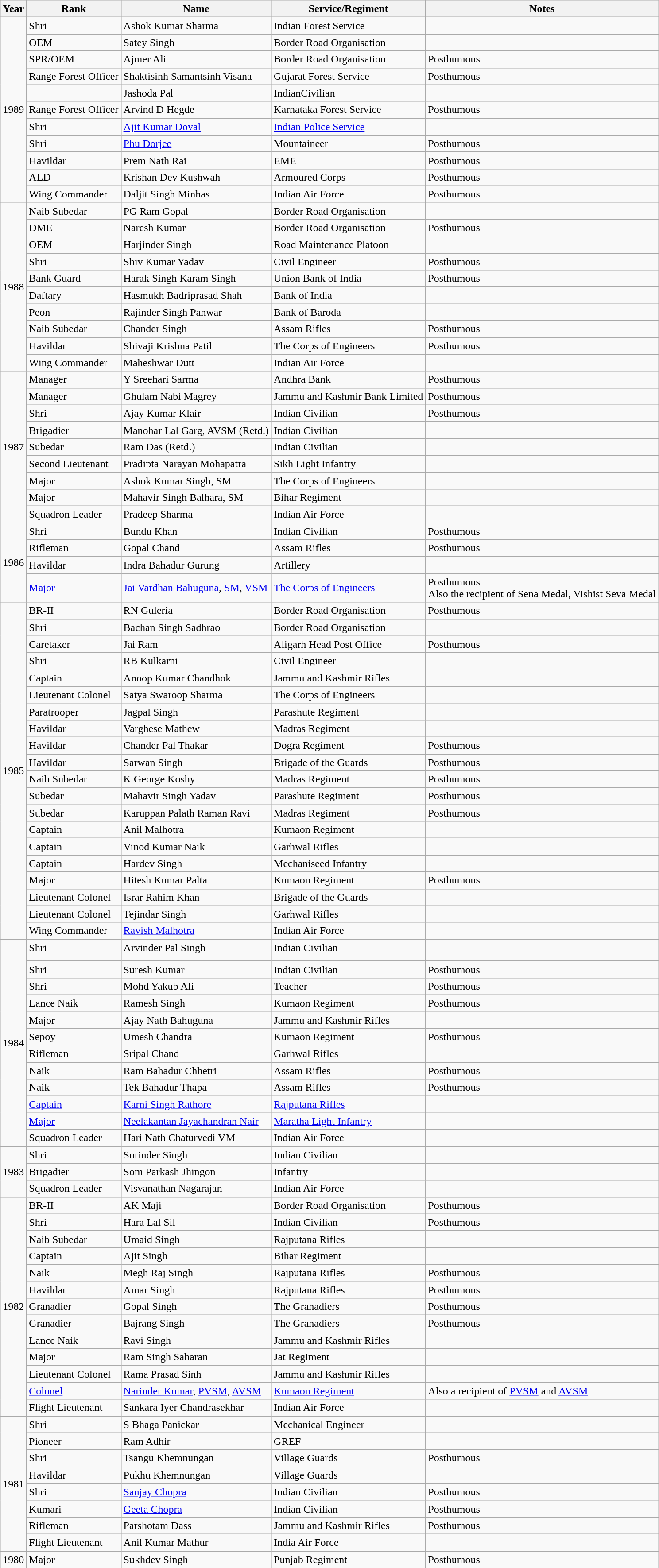<table class="wikitable sortable">
<tr>
<th>Year</th>
<th>Rank</th>
<th>Name</th>
<th>Service/Regiment</th>
<th>Notes</th>
</tr>
<tr>
<td rowspan="11">1989</td>
<td>Shri</td>
<td>Ashok Kumar Sharma</td>
<td>Indian Forest Service</td>
<td></td>
</tr>
<tr>
<td>OEM</td>
<td>Satey Singh</td>
<td>Border Road Organisation</td>
<td></td>
</tr>
<tr>
<td>SPR/OEM</td>
<td>Ajmer Ali</td>
<td>Border Road Organisation</td>
<td>Posthumous</td>
</tr>
<tr>
<td>Range Forest Officer</td>
<td>Shaktisinh Samantsinh Visana</td>
<td>Gujarat Forest Service</td>
<td>Posthumous</td>
</tr>
<tr>
<td></td>
<td>Jashoda Pal</td>
<td>IndianCivilian</td>
<td></td>
</tr>
<tr>
<td>Range Forest Officer</td>
<td>Arvind D Hegde</td>
<td>Karnataka Forest  Service</td>
<td>Posthumous</td>
</tr>
<tr>
<td>Shri</td>
<td><a href='#'>Ajit Kumar Doval</a></td>
<td><a href='#'>Indian Police Service</a></td>
<td></td>
</tr>
<tr>
<td>Shri</td>
<td><a href='#'>Phu Dorjee</a></td>
<td>Mountaineer</td>
<td>Posthumous</td>
</tr>
<tr>
<td>Havildar</td>
<td>Prem Nath Rai</td>
<td>EME</td>
<td>Posthumous</td>
</tr>
<tr>
<td>ALD</td>
<td>Krishan Dev Kushwah</td>
<td>Armoured Corps</td>
<td>Posthumous</td>
</tr>
<tr>
<td>Wing Commander</td>
<td>Daljit Singh Minhas</td>
<td>Indian Air Force</td>
<td>Posthumous</td>
</tr>
<tr>
<td rowspan="10">1988</td>
<td>Naib Subedar</td>
<td>PG Ram Gopal</td>
<td>Border Road Organisation</td>
<td></td>
</tr>
<tr>
<td>DME</td>
<td>Naresh Kumar</td>
<td>Border Road Organisation</td>
<td>Posthumous</td>
</tr>
<tr>
<td>OEM</td>
<td>Harjinder Singh</td>
<td>Road Maintenance Platoon</td>
<td></td>
</tr>
<tr>
<td>Shri</td>
<td>Shiv Kumar Yadav</td>
<td>Civil Engineer</td>
<td>Posthumous</td>
</tr>
<tr>
<td>Bank Guard</td>
<td>Harak Singh Karam Singh</td>
<td>Union Bank of India</td>
<td>Posthumous</td>
</tr>
<tr>
<td>Daftary</td>
<td>Hasmukh Badriprasad Shah</td>
<td>Bank of India</td>
<td></td>
</tr>
<tr>
<td>Peon</td>
<td>Rajinder Singh Panwar</td>
<td>Bank of Baroda</td>
<td></td>
</tr>
<tr>
<td>Naib Subedar</td>
<td>Chander Singh</td>
<td>Assam Rifles</td>
<td>Posthumous</td>
</tr>
<tr>
<td>Havildar</td>
<td>Shivaji Krishna Patil</td>
<td>The Corps of Engineers</td>
<td>Posthumous</td>
</tr>
<tr>
<td>Wing Commander</td>
<td>Maheshwar Dutt</td>
<td>Indian Air Force</td>
<td></td>
</tr>
<tr>
<td rowspan="9">1987</td>
<td>Manager</td>
<td>Y Sreehari Sarma</td>
<td>Andhra Bank</td>
<td>Posthumous</td>
</tr>
<tr>
<td>Manager</td>
<td>Ghulam Nabi Magrey</td>
<td>Jammu and Kashmir Bank Limited</td>
<td>Posthumous</td>
</tr>
<tr>
<td>Shri</td>
<td>Ajay Kumar Klair</td>
<td>Indian Civilian</td>
<td>Posthumous</td>
</tr>
<tr>
<td>Brigadier</td>
<td>Manohar Lal Garg, AVSM (Retd.)</td>
<td>Indian Civilian</td>
<td></td>
</tr>
<tr>
<td>Subedar</td>
<td>Ram Das (Retd.)</td>
<td>Indian Civilian</td>
<td></td>
</tr>
<tr>
<td>Second Lieutenant</td>
<td>Pradipta Narayan Mohapatra</td>
<td>Sikh Light Infantry</td>
<td></td>
</tr>
<tr>
<td>Major</td>
<td>Ashok Kumar Singh, SM</td>
<td>The Corps of Engineers</td>
<td></td>
</tr>
<tr>
<td>Major</td>
<td>Mahavir Singh Balhara, SM</td>
<td>Bihar Regiment</td>
<td></td>
</tr>
<tr>
<td>Squadron Leader</td>
<td>Pradeep Sharma</td>
<td>Indian Air Force</td>
<td></td>
</tr>
<tr>
<td rowspan="4">1986</td>
<td>Shri</td>
<td>Bundu Khan</td>
<td>Indian Civilian</td>
<td>Posthumous</td>
</tr>
<tr>
<td>Rifleman</td>
<td>Gopal Chand</td>
<td>Assam Rifles</td>
<td>Posthumous</td>
</tr>
<tr>
<td>Havildar</td>
<td>Indra Bahadur Gurung</td>
<td>Artillery</td>
<td></td>
</tr>
<tr>
<td><a href='#'>Major</a></td>
<td><a href='#'>Jai Vardhan Bahuguna</a>, <a href='#'>SM</a>, <a href='#'>VSM</a></td>
<td><a href='#'>The Corps of Engineers</a></td>
<td>Posthumous<br>Also the recipient of Sena Medal, Vishist Seva Medal</td>
</tr>
<tr>
<td rowspan="20">1985</td>
<td>BR-II</td>
<td>RN Guleria</td>
<td>Border Road Organisation</td>
<td>Posthumous</td>
</tr>
<tr>
<td>Shri</td>
<td>Bachan Singh Sadhrao</td>
<td>Border Road Organisation</td>
<td></td>
</tr>
<tr>
<td>Caretaker</td>
<td>Jai Ram</td>
<td>Aligarh Head Post Office</td>
<td>Posthumous</td>
</tr>
<tr>
<td>Shri</td>
<td>RB Kulkarni</td>
<td>Civil Engineer</td>
<td></td>
</tr>
<tr>
<td>Captain</td>
<td>Anoop Kumar Chandhok</td>
<td>Jammu and Kashmir Rifles</td>
<td></td>
</tr>
<tr>
<td>Lieutenant Colonel</td>
<td>Satya Swaroop Sharma</td>
<td>The Corps of Engineers</td>
<td></td>
</tr>
<tr>
<td>Paratrooper</td>
<td>Jagpal Singh</td>
<td>Parashute Regiment</td>
<td></td>
</tr>
<tr>
<td>Havildar</td>
<td>Varghese Mathew</td>
<td>Madras Regiment</td>
<td></td>
</tr>
<tr>
<td>Havildar</td>
<td>Chander Pal Thakar</td>
<td>Dogra Regiment</td>
<td>Posthumous</td>
</tr>
<tr>
<td>Havildar</td>
<td>Sarwan Singh</td>
<td>Brigade of the Guards</td>
<td>Posthumous</td>
</tr>
<tr>
<td>Naib Subedar</td>
<td>K George Koshy</td>
<td>Madras Regiment</td>
<td>Posthumous</td>
</tr>
<tr>
<td>Subedar</td>
<td>Mahavir Singh Yadav</td>
<td>Parashute Regiment</td>
<td>Posthumous</td>
</tr>
<tr>
<td>Subedar</td>
<td>Karuppan Palath Raman Ravi</td>
<td>Madras Regiment</td>
<td>Posthumous</td>
</tr>
<tr>
<td>Captain</td>
<td>Anil Malhotra</td>
<td>Kumaon Regiment</td>
<td></td>
</tr>
<tr>
<td>Captain</td>
<td>Vinod Kumar Naik</td>
<td>Garhwal Rifles</td>
<td></td>
</tr>
<tr>
<td>Captain</td>
<td>Hardev Singh</td>
<td>Mechaniseed Infantry</td>
<td></td>
</tr>
<tr>
<td>Major</td>
<td>Hitesh Kumar Palta</td>
<td>Kumaon Regiment</td>
<td>Posthumous</td>
</tr>
<tr>
<td>Lieutenant Colonel</td>
<td>Israr Rahim Khan</td>
<td>Brigade of the Guards</td>
<td></td>
</tr>
<tr>
<td>Lieutenant Colonel</td>
<td>Tejindar Singh</td>
<td>Garhwal Rifles</td>
<td></td>
</tr>
<tr>
<td>Wing Commander</td>
<td><a href='#'>Ravish Malhotra</a></td>
<td>Indian Air Force</td>
<td></td>
</tr>
<tr>
<td rowspan="13">1984</td>
<td>Shri</td>
<td>Arvinder Pal Singh</td>
<td>Indian Civilian</td>
<td></td>
</tr>
<tr>
<td></td>
<td></td>
<td></td>
<td></td>
</tr>
<tr>
<td>Shri</td>
<td>Suresh Kumar</td>
<td>Indian Civilian</td>
<td>Posthumous</td>
</tr>
<tr>
<td>Shri</td>
<td>Mohd Yakub Ali</td>
<td>Teacher</td>
<td>Posthumous</td>
</tr>
<tr>
<td>Lance Naik</td>
<td>Ramesh Singh</td>
<td>Kumaon Regiment</td>
<td>Posthumous</td>
</tr>
<tr>
<td>Major</td>
<td>Ajay Nath Bahuguna</td>
<td>Jammu and Kashmir Rifles</td>
<td></td>
</tr>
<tr>
<td>Sepoy</td>
<td>Umesh Chandra</td>
<td>Kumaon Regiment</td>
<td>Posthumous</td>
</tr>
<tr>
<td>Rifleman</td>
<td>Sripal Chand</td>
<td>Garhwal Rifles</td>
<td></td>
</tr>
<tr>
<td>Naik</td>
<td>Ram Bahadur Chhetri</td>
<td>Assam Rifles</td>
<td>Posthumous</td>
</tr>
<tr>
<td>Naik</td>
<td>Tek Bahadur Thapa</td>
<td>Assam Rifles</td>
<td>Posthumous</td>
</tr>
<tr>
<td><a href='#'>Captain</a></td>
<td><a href='#'>Karni Singh Rathore</a></td>
<td><a href='#'>Rajputana Rifles</a></td>
<td></td>
</tr>
<tr>
<td><a href='#'>Major</a></td>
<td><a href='#'>Neelakantan Jayachandran Nair</a></td>
<td><a href='#'>Maratha Light Infantry</a></td>
<td></td>
</tr>
<tr>
<td>Squadron Leader</td>
<td>Hari Nath Chaturvedi VM</td>
<td>Indian Air Force</td>
<td></td>
</tr>
<tr>
<td rowspan="3">1983</td>
<td>Shri</td>
<td>Surinder Singh</td>
<td>Indian Civilian</td>
<td></td>
</tr>
<tr>
<td>Brigadier</td>
<td>Som Parkash Jhingon</td>
<td>Infantry</td>
<td></td>
</tr>
<tr>
<td>Squadron Leader</td>
<td>Visvanathan Nagarajan</td>
<td>Indian Air Force</td>
<td></td>
</tr>
<tr>
<td rowspan="13">1982</td>
<td>BR-II</td>
<td>AK Maji</td>
<td>Border Road Organisation</td>
<td>Posthumous</td>
</tr>
<tr>
<td>Shri</td>
<td>Hara Lal Sil</td>
<td>Indian Civilian</td>
<td>Posthumous</td>
</tr>
<tr>
<td>Naib Subedar</td>
<td>Umaid Singh</td>
<td>Rajputana Rifles</td>
<td></td>
</tr>
<tr>
<td>Captain</td>
<td>Ajit Singh</td>
<td>Bihar Regiment</td>
<td></td>
</tr>
<tr>
<td>Naik</td>
<td>Megh Raj Singh</td>
<td>Rajputana Rifles</td>
<td>Posthumous</td>
</tr>
<tr>
<td>Havildar</td>
<td>Amar Singh</td>
<td>Rajputana Rifles</td>
<td>Posthumous</td>
</tr>
<tr>
<td>Granadier</td>
<td>Gopal Singh</td>
<td>The Granadiers</td>
<td>Posthumous</td>
</tr>
<tr>
<td>Granadier</td>
<td>Bajrang Singh</td>
<td>The Granadiers</td>
<td>Posthumous</td>
</tr>
<tr>
<td>Lance Naik</td>
<td>Ravi Singh</td>
<td>Jammu and Kashmir Rifles</td>
<td></td>
</tr>
<tr>
<td>Major</td>
<td>Ram Singh Saharan</td>
<td>Jat Regiment</td>
<td></td>
</tr>
<tr>
<td>Lieutenant Colonel</td>
<td>Rama Prasad Sinh</td>
<td>Jammu and Kashmir Rifles</td>
<td></td>
</tr>
<tr>
<td><a href='#'>Colonel</a></td>
<td><a href='#'>Narinder Kumar</a>,  <a href='#'>PVSM</a>, <a href='#'>AVSM</a></td>
<td><a href='#'>Kumaon Regiment</a></td>
<td>Also a recipient of <a href='#'>PVSM</a> and <a href='#'>AVSM</a></td>
</tr>
<tr>
<td>Flight Lieutenant</td>
<td>Sankara Iyer Chandrasekhar</td>
<td>Indian Air Force</td>
<td></td>
</tr>
<tr>
<td rowspan="8">1981</td>
<td>Shri</td>
<td>S Bhaga Panickar</td>
<td>Mechanical Engineer</td>
<td></td>
</tr>
<tr>
<td>Pioneer</td>
<td>Ram Adhir</td>
<td>GREF</td>
<td></td>
</tr>
<tr>
<td>Shri</td>
<td>Tsangu Khemnungan</td>
<td>Village Guards</td>
<td>Posthumous</td>
</tr>
<tr>
<td>Havildar</td>
<td>Pukhu Khemnungan</td>
<td>Village Guards</td>
<td></td>
</tr>
<tr>
<td>Shri</td>
<td><a href='#'>Sanjay Chopra</a></td>
<td>Indian Civilian</td>
<td>Posthumous</td>
</tr>
<tr>
<td>Kumari</td>
<td><a href='#'>Geeta Chopra</a></td>
<td>Indian Civilian</td>
<td>Posthumous</td>
</tr>
<tr>
<td>Rifleman</td>
<td>Parshotam Dass</td>
<td>Jammu and Kashmir Rifles</td>
<td>Posthumous</td>
</tr>
<tr>
<td>Flight Lieutenant</td>
<td>Anil Kumar Mathur</td>
<td>India Air Force</td>
<td></td>
</tr>
<tr>
<td>1980</td>
<td>Major</td>
<td>Sukhdev Singh</td>
<td>Punjab Regiment</td>
<td>Posthumous</td>
</tr>
</table>
